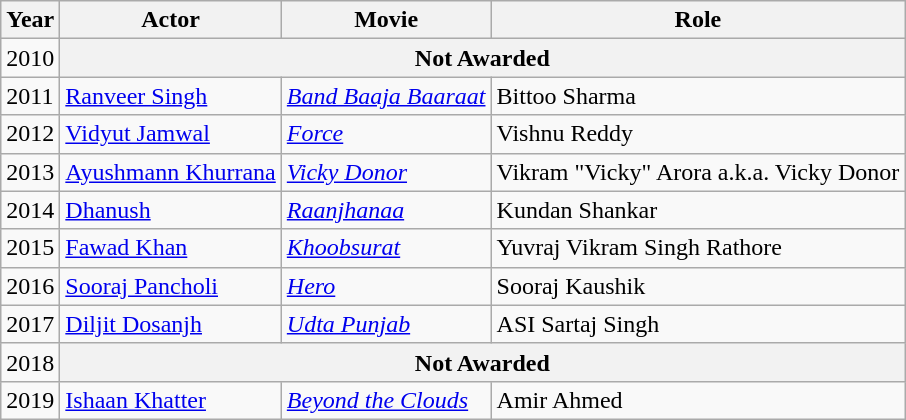<table class="wikitable">
<tr>
<th>Year</th>
<th>Actor</th>
<th>Movie</th>
<th>Role</th>
</tr>
<tr>
<td>2010</td>
<th colspan="3">Not Awarded</th>
</tr>
<tr>
<td>2011</td>
<td><a href='#'>Ranveer Singh</a></td>
<td><em><a href='#'>Band Baaja Baaraat</a></em></td>
<td>Bittoo Sharma</td>
</tr>
<tr>
<td>2012</td>
<td><a href='#'>Vidyut Jamwal</a></td>
<td><em><a href='#'>Force</a></em></td>
<td>Vishnu Reddy</td>
</tr>
<tr>
<td>2013</td>
<td><a href='#'>Ayushmann Khurrana</a></td>
<td><em><a href='#'>Vicky Donor</a></em></td>
<td>Vikram "Vicky" Arora a.k.a. Vicky Donor</td>
</tr>
<tr>
<td>2014</td>
<td><a href='#'>Dhanush</a></td>
<td><em><a href='#'>Raanjhanaa</a></em></td>
<td>Kundan Shankar</td>
</tr>
<tr>
<td>2015</td>
<td><a href='#'>Fawad Khan</a></td>
<td><em><a href='#'>Khoobsurat</a></em></td>
<td>Yuvraj Vikram Singh Rathore</td>
</tr>
<tr>
<td>2016</td>
<td><a href='#'>Sooraj Pancholi</a></td>
<td><em><a href='#'>Hero</a></em></td>
<td>Sooraj Kaushik</td>
</tr>
<tr>
<td>2017</td>
<td><a href='#'>Diljit Dosanjh</a></td>
<td><em><a href='#'>Udta Punjab</a></em></td>
<td>ASI Sartaj Singh</td>
</tr>
<tr>
<td>2018</td>
<th colspan="3">Not Awarded</th>
</tr>
<tr>
<td>2019</td>
<td><a href='#'>Ishaan Khatter</a></td>
<td><em><a href='#'>Beyond the Clouds</a></em></td>
<td>Amir Ahmed</td>
</tr>
</table>
